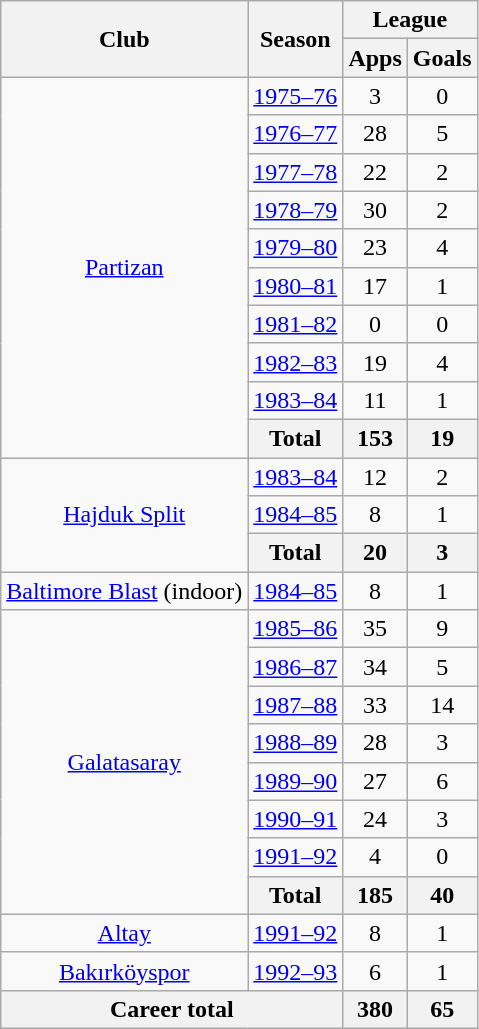<table class="wikitable" style="text-align:center">
<tr>
<th rowspan="2">Club</th>
<th rowspan="2">Season</th>
<th colspan="2">League</th>
</tr>
<tr>
<th>Apps</th>
<th>Goals</th>
</tr>
<tr>
<td rowspan="10"><a href='#'>Partizan</a></td>
<td><a href='#'>1975–76</a></td>
<td>3</td>
<td>0</td>
</tr>
<tr>
<td><a href='#'>1976–77</a></td>
<td>28</td>
<td>5</td>
</tr>
<tr>
<td><a href='#'>1977–78</a></td>
<td>22</td>
<td>2</td>
</tr>
<tr>
<td><a href='#'>1978–79</a></td>
<td>30</td>
<td>2</td>
</tr>
<tr>
<td><a href='#'>1979–80</a></td>
<td>23</td>
<td>4</td>
</tr>
<tr>
<td><a href='#'>1980–81</a></td>
<td>17</td>
<td>1</td>
</tr>
<tr>
<td><a href='#'>1981–82</a></td>
<td>0</td>
<td>0</td>
</tr>
<tr>
<td><a href='#'>1982–83</a></td>
<td>19</td>
<td>4</td>
</tr>
<tr>
<td><a href='#'>1983–84</a></td>
<td>11</td>
<td>1</td>
</tr>
<tr>
<th>Total</th>
<th>153</th>
<th>19</th>
</tr>
<tr>
<td rowspan="3"><a href='#'>Hajduk Split</a></td>
<td><a href='#'>1983–84</a></td>
<td>12</td>
<td>2</td>
</tr>
<tr>
<td><a href='#'>1984–85</a></td>
<td>8</td>
<td>1</td>
</tr>
<tr>
<th>Total</th>
<th>20</th>
<th>3</th>
</tr>
<tr>
<td><a href='#'>Baltimore Blast</a> (indoor)</td>
<td><a href='#'>1984–85</a></td>
<td>8</td>
<td>1</td>
</tr>
<tr>
<td rowspan="8"><a href='#'>Galatasaray</a></td>
<td><a href='#'>1985–86</a></td>
<td>35</td>
<td>9</td>
</tr>
<tr>
<td><a href='#'>1986–87</a></td>
<td>34</td>
<td>5</td>
</tr>
<tr>
<td><a href='#'>1987–88</a></td>
<td>33</td>
<td>14</td>
</tr>
<tr>
<td><a href='#'>1988–89</a></td>
<td>28</td>
<td>3</td>
</tr>
<tr>
<td><a href='#'>1989–90</a></td>
<td>27</td>
<td>6</td>
</tr>
<tr>
<td><a href='#'>1990–91</a></td>
<td>24</td>
<td>3</td>
</tr>
<tr>
<td><a href='#'>1991–92</a></td>
<td>4</td>
<td>0</td>
</tr>
<tr>
<th>Total</th>
<th>185</th>
<th>40</th>
</tr>
<tr>
<td><a href='#'>Altay</a></td>
<td><a href='#'>1991–92</a></td>
<td>8</td>
<td>1</td>
</tr>
<tr>
<td><a href='#'>Bakırköyspor</a></td>
<td><a href='#'>1992–93</a></td>
<td>6</td>
<td>1</td>
</tr>
<tr>
<th colspan="2">Career total</th>
<th>380</th>
<th>65</th>
</tr>
</table>
